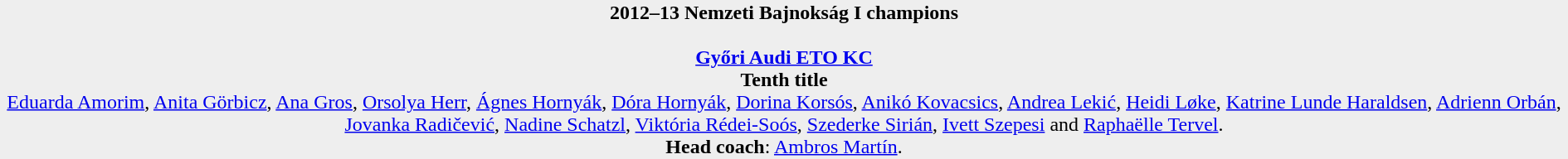<table style=width:100%;>
<tr align=center bgcolor=#eee>
<td><strong>2012–13 Nemzeti Bajnokság I champions</strong><br><br><strong><a href='#'>Győri Audi ETO KC</a></strong><br><strong>Tenth title</strong><br><a href='#'>Eduarda Amorim</a>, <a href='#'>Anita Görbicz</a>, <a href='#'>Ana Gros</a>, <a href='#'>Orsolya Herr</a>, <a href='#'>Ágnes Hornyák</a>, <a href='#'>Dóra Hornyák</a>, <a href='#'>Dorina Korsós</a>, <a href='#'>Anikó Kovacsics</a>, <a href='#'>Andrea Lekić</a>, <a href='#'>Heidi Løke</a>, <a href='#'>Katrine Lunde Haraldsen</a>, <a href='#'>Adrienn Orbán</a>, <a href='#'>Jovanka Radičević</a>, <a href='#'>Nadine Schatzl</a>, <a href='#'>Viktória Rédei-Soós</a>, <a href='#'>Szederke Sirián</a>, <a href='#'>Ivett Szepesi</a> and <a href='#'>Raphaëlle Tervel</a>.<br><strong>Head coach</strong>: <a href='#'>Ambros Martín</a>.</td>
</tr>
</table>
